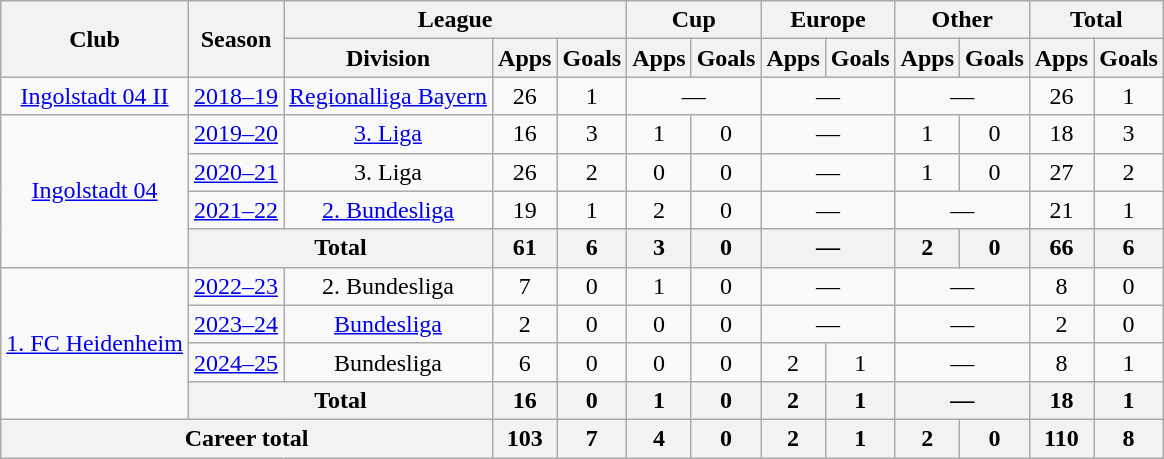<table class="wikitable" style="text-align:center">
<tr>
<th rowspan="2">Club</th>
<th rowspan="2">Season</th>
<th colspan="3">League</th>
<th colspan="2">Cup</th>
<th colspan="2">Europe</th>
<th colspan="2">Other</th>
<th colspan="2">Total</th>
</tr>
<tr>
<th>Division</th>
<th>Apps</th>
<th>Goals</th>
<th>Apps</th>
<th>Goals</th>
<th>Apps</th>
<th>Goals</th>
<th>Apps</th>
<th>Goals</th>
<th>Apps</th>
<th>Goals</th>
</tr>
<tr>
<td><a href='#'>Ingolstadt 04 II</a></td>
<td><a href='#'>2018–19</a></td>
<td><a href='#'>Regionalliga Bayern</a></td>
<td>26</td>
<td>1</td>
<td colspan="2">—</td>
<td colspan="2">—</td>
<td colspan="2">—</td>
<td>26</td>
<td>1</td>
</tr>
<tr>
<td rowspan="4"><a href='#'>Ingolstadt 04</a></td>
<td><a href='#'>2019–20</a></td>
<td><a href='#'>3. Liga</a></td>
<td>16</td>
<td>3</td>
<td>1</td>
<td>0</td>
<td colspan="2">—</td>
<td>1</td>
<td>0</td>
<td>18</td>
<td>3</td>
</tr>
<tr>
<td><a href='#'>2020–21</a></td>
<td>3. Liga</td>
<td>26</td>
<td>2</td>
<td>0</td>
<td>0</td>
<td colspan="2">—</td>
<td>1</td>
<td>0</td>
<td>27</td>
<td>2</td>
</tr>
<tr>
<td><a href='#'>2021–22</a></td>
<td><a href='#'>2. Bundesliga</a></td>
<td>19</td>
<td>1</td>
<td>2</td>
<td>0</td>
<td colspan="2">—</td>
<td colspan="2">—</td>
<td>21</td>
<td>1</td>
</tr>
<tr>
<th colspan="2">Total</th>
<th>61</th>
<th>6</th>
<th>3</th>
<th>0</th>
<th colspan="2">—</th>
<th>2</th>
<th>0</th>
<th>66</th>
<th>6</th>
</tr>
<tr>
<td rowspan="4"><a href='#'>1. FC Heidenheim</a></td>
<td><a href='#'>2022–23</a></td>
<td>2. Bundesliga</td>
<td>7</td>
<td>0</td>
<td>1</td>
<td>0</td>
<td colspan="2">—</td>
<td colspan="2">—</td>
<td>8</td>
<td>0</td>
</tr>
<tr>
<td><a href='#'>2023–24</a></td>
<td><a href='#'>Bundesliga</a></td>
<td>2</td>
<td>0</td>
<td>0</td>
<td>0</td>
<td colspan="2">—</td>
<td colspan="2">—</td>
<td>2</td>
<td>0</td>
</tr>
<tr>
<td><a href='#'>2024–25</a></td>
<td>Bundesliga</td>
<td>6</td>
<td>0</td>
<td>0</td>
<td>0</td>
<td>2</td>
<td>1</td>
<td colspan="2">—</td>
<td>8</td>
<td>1</td>
</tr>
<tr>
<th colspan="2">Total</th>
<th>16</th>
<th>0</th>
<th>1</th>
<th>0</th>
<th>2</th>
<th>1</th>
<th colspan="2">—</th>
<th>18</th>
<th>1</th>
</tr>
<tr>
<th colspan="3">Career total</th>
<th>103</th>
<th>7</th>
<th>4</th>
<th>0</th>
<th>2</th>
<th>1</th>
<th>2</th>
<th>0</th>
<th>110</th>
<th>8</th>
</tr>
</table>
